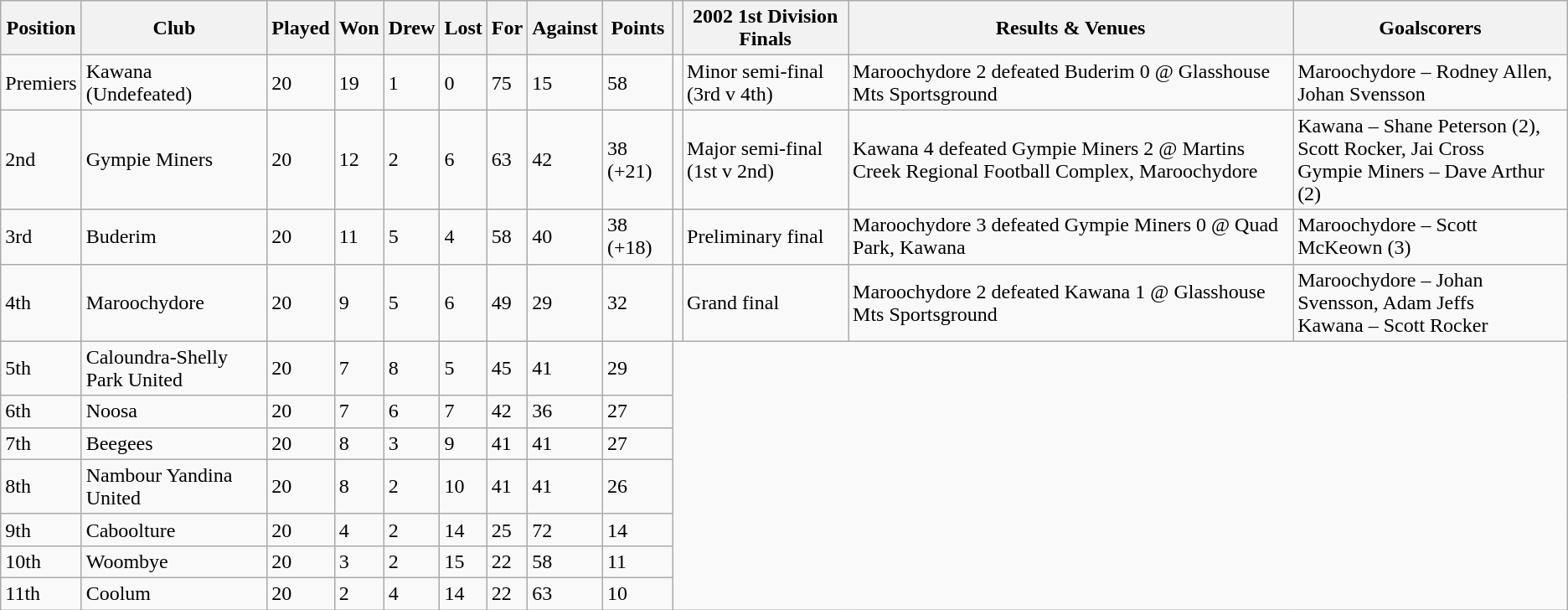<table class="wikitable">
<tr>
<th>Position</th>
<th>Club</th>
<th>Played</th>
<th>Won</th>
<th>Drew</th>
<th>Lost</th>
<th>For</th>
<th>Against</th>
<th>Points</th>
<th></th>
<th>2002 1st Division Finals</th>
<th>Results & Venues</th>
<th>Goalscorers</th>
</tr>
<tr>
<td>Premiers</td>
<td>Kawana (Undefeated)</td>
<td>20</td>
<td>19</td>
<td>1</td>
<td>0</td>
<td>75</td>
<td>15</td>
<td>58</td>
<td></td>
<td>Minor semi-final (3rd v 4th)</td>
<td>Maroochydore 2 defeated Buderim 0 @ Glasshouse Mts Sportsground</td>
<td>Maroochydore – Rodney Allen, Johan Svensson</td>
</tr>
<tr>
<td>2nd</td>
<td>Gympie Miners</td>
<td>20</td>
<td>12</td>
<td>2</td>
<td>6</td>
<td>63</td>
<td>42</td>
<td>38 (+21)</td>
<td></td>
<td>Major semi-final (1st v 2nd)</td>
<td>Kawana 4 defeated Gympie Miners 2 @ Martins Creek Regional Football Complex, Maroochydore</td>
<td>Kawana – Shane Peterson (2), Scott Rocker, Jai Cross<br>Gympie Miners – Dave Arthur (2)</td>
</tr>
<tr>
<td>3rd</td>
<td>Buderim</td>
<td>20</td>
<td>11</td>
<td>5</td>
<td>4</td>
<td>58</td>
<td>40</td>
<td>38 (+18)</td>
<td></td>
<td>Preliminary final</td>
<td>Maroochydore 3 defeated Gympie Miners 0 @ Quad Park, Kawana</td>
<td>Maroochydore – Scott McKeown (3)</td>
</tr>
<tr>
<td>4th</td>
<td>Maroochydore</td>
<td>20</td>
<td>9</td>
<td>5</td>
<td>6</td>
<td>49</td>
<td>29</td>
<td>32</td>
<td></td>
<td>Grand final</td>
<td>Maroochydore 2 defeated Kawana 1 @ Glasshouse Mts Sportsground</td>
<td>Maroochydore – Johan Svensson, Adam Jeffs<br>Kawana – Scott Rocker</td>
</tr>
<tr>
<td>5th</td>
<td>Caloundra-Shelly Park United</td>
<td>20</td>
<td>7</td>
<td>8</td>
<td>5</td>
<td>45</td>
<td>41</td>
<td>29</td>
</tr>
<tr>
<td>6th</td>
<td>Noosa</td>
<td>20</td>
<td>7</td>
<td>6</td>
<td>7</td>
<td>42</td>
<td>36</td>
<td>27</td>
</tr>
<tr>
<td>7th</td>
<td>Beegees</td>
<td>20</td>
<td>8</td>
<td>3</td>
<td>9</td>
<td>41</td>
<td>41</td>
<td>27</td>
</tr>
<tr>
<td>8th</td>
<td>Nambour Yandina United</td>
<td>20</td>
<td>8</td>
<td>2</td>
<td>10</td>
<td>41</td>
<td>41</td>
<td>26</td>
</tr>
<tr>
<td>9th</td>
<td>Caboolture</td>
<td>20</td>
<td>4</td>
<td>2</td>
<td>14</td>
<td>25</td>
<td>72</td>
<td>14</td>
</tr>
<tr>
<td>10th</td>
<td>Woombye</td>
<td>20</td>
<td>3</td>
<td>2</td>
<td>15</td>
<td>22</td>
<td>58</td>
<td>11</td>
</tr>
<tr>
<td>11th</td>
<td>Coolum</td>
<td>20</td>
<td>2</td>
<td>4</td>
<td>14</td>
<td>22</td>
<td>63</td>
<td>10</td>
</tr>
</table>
